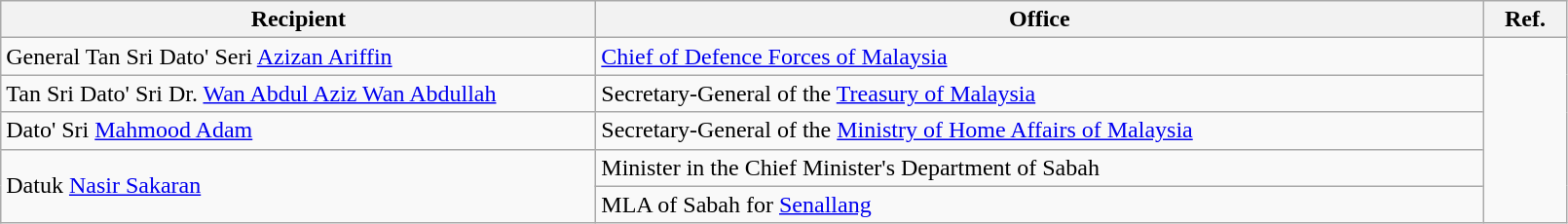<table class="wikitable">
<tr>
<th width=400>Recipient</th>
<th width=600>Office</th>
<th width=50>Ref.</th>
</tr>
<tr>
<td>General Tan Sri Dato' Seri <a href='#'>Azizan Ariffin</a></td>
<td><a href='#'>Chief of Defence Forces of Malaysia</a></td>
<td rowspan="5" align=center></td>
</tr>
<tr>
<td>Tan Sri Dato' Sri Dr. <a href='#'>Wan Abdul Aziz Wan Abdullah</a></td>
<td>Secretary-General of the <a href='#'>Treasury of Malaysia</a></td>
</tr>
<tr>
<td>Dato' Sri <a href='#'>Mahmood Adam</a></td>
<td>Secretary-General of the <a href='#'>Ministry of Home Affairs of Malaysia</a></td>
</tr>
<tr>
<td rowspan="2">Datuk <a href='#'>Nasir Sakaran</a></td>
<td>Minister in the Chief Minister's Department of Sabah</td>
</tr>
<tr>
<td>MLA of Sabah for <a href='#'>Senallang</a></td>
</tr>
</table>
